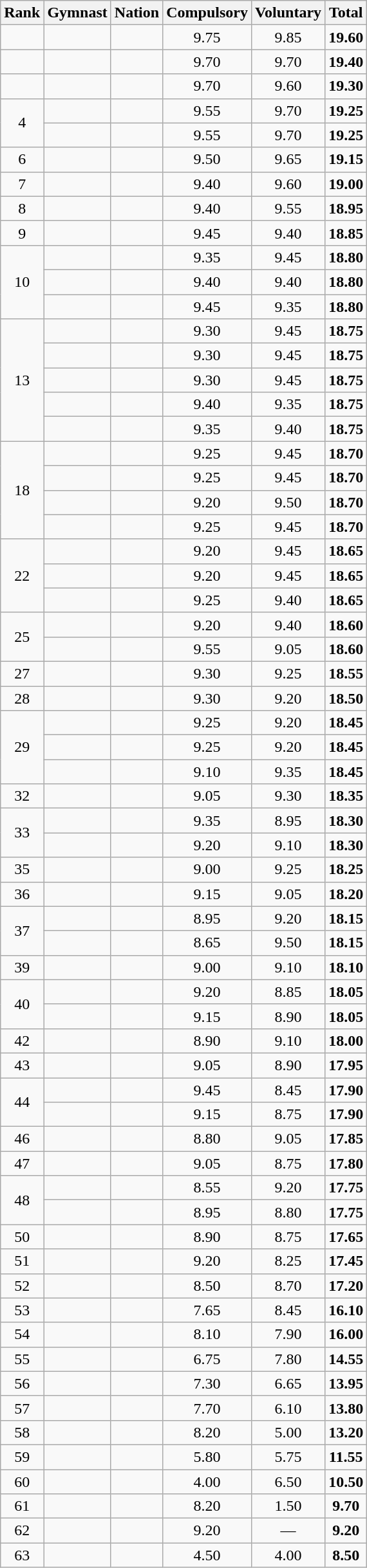<table class="wikitable sortable" style="text-align:center">
<tr>
<th>Rank</th>
<th>Gymnast</th>
<th>Nation</th>
<th>Compulsory</th>
<th>Voluntary</th>
<th>Total</th>
</tr>
<tr>
<td></td>
<td align=left></td>
<td align=left></td>
<td>9.75</td>
<td>9.85</td>
<td><strong>19.60</strong></td>
</tr>
<tr>
<td></td>
<td align=left></td>
<td align=left></td>
<td>9.70</td>
<td>9.70</td>
<td><strong>19.40</strong></td>
</tr>
<tr>
<td></td>
<td align=left></td>
<td align=left></td>
<td>9.70</td>
<td>9.60</td>
<td><strong>19.30</strong></td>
</tr>
<tr>
<td rowspan=2>4</td>
<td align=left></td>
<td align=left></td>
<td>9.55</td>
<td>9.70</td>
<td><strong>19.25</strong></td>
</tr>
<tr>
<td align=left></td>
<td align=left></td>
<td>9.55</td>
<td>9.70</td>
<td><strong>19.25</strong></td>
</tr>
<tr>
<td>6</td>
<td align=left></td>
<td align=left></td>
<td>9.50</td>
<td>9.65</td>
<td><strong>19.15</strong></td>
</tr>
<tr>
<td>7</td>
<td align=left></td>
<td align=left></td>
<td>9.40</td>
<td>9.60</td>
<td><strong>19.00</strong></td>
</tr>
<tr>
<td>8</td>
<td align=left></td>
<td align=left></td>
<td>9.40</td>
<td>9.55</td>
<td><strong>18.95</strong></td>
</tr>
<tr>
<td>9</td>
<td align=left></td>
<td align=left></td>
<td>9.45</td>
<td>9.40</td>
<td><strong>18.85</strong></td>
</tr>
<tr>
<td rowspan=3>10</td>
<td align=left></td>
<td align=left></td>
<td>9.35</td>
<td>9.45</td>
<td><strong>18.80</strong></td>
</tr>
<tr>
<td align=left></td>
<td align=left></td>
<td>9.40</td>
<td>9.40</td>
<td><strong>18.80</strong></td>
</tr>
<tr>
<td align=left></td>
<td align=left></td>
<td>9.45</td>
<td>9.35</td>
<td><strong>18.80</strong></td>
</tr>
<tr>
<td rowspan=5>13</td>
<td align=left></td>
<td align=left></td>
<td>9.30</td>
<td>9.45</td>
<td><strong>18.75</strong></td>
</tr>
<tr>
<td align=left></td>
<td align=left></td>
<td>9.30</td>
<td>9.45</td>
<td><strong>18.75</strong></td>
</tr>
<tr>
<td align=left></td>
<td align=left></td>
<td>9.30</td>
<td>9.45</td>
<td><strong>18.75</strong></td>
</tr>
<tr>
<td align=left></td>
<td align=left></td>
<td>9.40</td>
<td>9.35</td>
<td><strong>18.75</strong></td>
</tr>
<tr>
<td align=left></td>
<td align=left></td>
<td>9.35</td>
<td>9.40</td>
<td><strong>18.75</strong></td>
</tr>
<tr>
<td rowspan=4>18</td>
<td align=left></td>
<td align=left></td>
<td>9.25</td>
<td>9.45</td>
<td><strong>18.70</strong></td>
</tr>
<tr>
<td align=left></td>
<td align=left></td>
<td>9.25</td>
<td>9.45</td>
<td><strong>18.70</strong></td>
</tr>
<tr>
<td align=left></td>
<td align=left></td>
<td>9.20</td>
<td>9.50</td>
<td><strong>18.70</strong></td>
</tr>
<tr>
<td align=left></td>
<td align=left></td>
<td>9.25</td>
<td>9.45</td>
<td><strong>18.70</strong></td>
</tr>
<tr>
<td rowspan=3>22</td>
<td align=left></td>
<td align=left></td>
<td>9.20</td>
<td>9.45</td>
<td><strong>18.65</strong></td>
</tr>
<tr>
<td align=left></td>
<td align=left></td>
<td>9.20</td>
<td>9.45</td>
<td><strong>18.65</strong></td>
</tr>
<tr>
<td align=left></td>
<td align=left></td>
<td>9.25</td>
<td>9.40</td>
<td><strong>18.65</strong></td>
</tr>
<tr>
<td rowspan=2>25</td>
<td align=left></td>
<td align=left></td>
<td>9.20</td>
<td>9.40</td>
<td><strong>18.60</strong></td>
</tr>
<tr>
<td align=left></td>
<td align=left></td>
<td>9.55</td>
<td>9.05</td>
<td><strong>18.60</strong></td>
</tr>
<tr>
<td>27</td>
<td align=left></td>
<td align=left></td>
<td>9.30</td>
<td>9.25</td>
<td><strong>18.55</strong></td>
</tr>
<tr>
<td>28</td>
<td align=left></td>
<td align=left></td>
<td>9.30</td>
<td>9.20</td>
<td><strong>18.50</strong></td>
</tr>
<tr>
<td rowspan=3>29</td>
<td align=left></td>
<td align=left></td>
<td>9.25</td>
<td>9.20</td>
<td><strong>18.45</strong></td>
</tr>
<tr>
<td align=left></td>
<td align=left></td>
<td>9.25</td>
<td>9.20</td>
<td><strong>18.45</strong></td>
</tr>
<tr>
<td align=left></td>
<td align=left></td>
<td>9.10</td>
<td>9.35</td>
<td><strong>18.45</strong></td>
</tr>
<tr>
<td>32</td>
<td align=left></td>
<td align=left></td>
<td>9.05</td>
<td>9.30</td>
<td><strong>18.35</strong></td>
</tr>
<tr>
<td rowspan=2>33</td>
<td align=left></td>
<td align=left></td>
<td>9.35</td>
<td>8.95</td>
<td><strong>18.30</strong></td>
</tr>
<tr>
<td align=left></td>
<td align=left></td>
<td>9.20</td>
<td>9.10</td>
<td><strong>18.30</strong></td>
</tr>
<tr>
<td>35</td>
<td align=left></td>
<td align=left></td>
<td>9.00</td>
<td>9.25</td>
<td><strong>18.25</strong></td>
</tr>
<tr>
<td>36</td>
<td align=left></td>
<td align=left></td>
<td>9.15</td>
<td>9.05</td>
<td><strong>18.20</strong></td>
</tr>
<tr>
<td rowspan=2>37</td>
<td align=left></td>
<td align=left></td>
<td>8.95</td>
<td>9.20</td>
<td><strong>18.15</strong></td>
</tr>
<tr>
<td align=left></td>
<td align=left></td>
<td>8.65</td>
<td>9.50</td>
<td><strong>18.15</strong></td>
</tr>
<tr>
<td>39</td>
<td align=left></td>
<td align=left></td>
<td>9.00</td>
<td>9.10</td>
<td><strong>18.10</strong></td>
</tr>
<tr>
<td rowspan=2>40</td>
<td align=left></td>
<td align=left></td>
<td>9.20</td>
<td>8.85</td>
<td><strong>18.05</strong></td>
</tr>
<tr>
<td align=left></td>
<td align=left></td>
<td>9.15</td>
<td>8.90</td>
<td><strong>18.05</strong></td>
</tr>
<tr>
<td>42</td>
<td align=left></td>
<td align=left></td>
<td>8.90</td>
<td>9.10</td>
<td><strong>18.00</strong></td>
</tr>
<tr>
<td>43</td>
<td align=left></td>
<td align=left></td>
<td>9.05</td>
<td>8.90</td>
<td><strong>17.95</strong></td>
</tr>
<tr>
<td rowspan=2>44</td>
<td align=left></td>
<td align=left></td>
<td>9.45</td>
<td>8.45</td>
<td><strong>17.90</strong></td>
</tr>
<tr>
<td align=left></td>
<td align=left></td>
<td>9.15</td>
<td>8.75</td>
<td><strong>17.90</strong></td>
</tr>
<tr>
<td>46</td>
<td align=left></td>
<td align=left></td>
<td>8.80</td>
<td>9.05</td>
<td><strong>17.85</strong></td>
</tr>
<tr>
<td>47</td>
<td align=left></td>
<td align=left></td>
<td>9.05</td>
<td>8.75</td>
<td><strong>17.80</strong></td>
</tr>
<tr>
<td rowspan=2>48</td>
<td align=left></td>
<td align=left></td>
<td>8.55</td>
<td>9.20</td>
<td><strong>17.75</strong></td>
</tr>
<tr>
<td align=left></td>
<td align=left></td>
<td>8.95</td>
<td>8.80</td>
<td><strong>17.75</strong></td>
</tr>
<tr>
<td>50</td>
<td align=left></td>
<td align=left></td>
<td>8.90</td>
<td>8.75</td>
<td><strong>17.65</strong></td>
</tr>
<tr>
<td>51</td>
<td align=left></td>
<td align=left></td>
<td>9.20</td>
<td>8.25</td>
<td><strong>17.45</strong></td>
</tr>
<tr>
<td>52</td>
<td align=left></td>
<td align=left></td>
<td>8.50</td>
<td>8.70</td>
<td><strong>17.20</strong></td>
</tr>
<tr>
<td>53</td>
<td align=left></td>
<td align=left></td>
<td>7.65</td>
<td>8.45</td>
<td><strong>16.10</strong></td>
</tr>
<tr>
<td>54</td>
<td align=left></td>
<td align=left></td>
<td>8.10</td>
<td>7.90</td>
<td><strong>16.00</strong></td>
</tr>
<tr>
<td>55</td>
<td align=left></td>
<td align=left></td>
<td>6.75</td>
<td>7.80</td>
<td><strong>14.55</strong></td>
</tr>
<tr>
<td>56</td>
<td align=left></td>
<td align=left></td>
<td>7.30</td>
<td>6.65</td>
<td><strong>13.95</strong></td>
</tr>
<tr>
<td>57</td>
<td align=left></td>
<td align=left></td>
<td>7.70</td>
<td>6.10</td>
<td><strong>13.80</strong></td>
</tr>
<tr>
<td>58</td>
<td align=left></td>
<td align=left></td>
<td>8.20</td>
<td>5.00</td>
<td><strong>13.20</strong></td>
</tr>
<tr>
<td>59</td>
<td align=left></td>
<td align=left></td>
<td>5.80</td>
<td>5.75</td>
<td><strong>11.55</strong></td>
</tr>
<tr>
<td>60</td>
<td align=left></td>
<td align=left></td>
<td>4.00</td>
<td>6.50</td>
<td><strong>10.50</strong></td>
</tr>
<tr>
<td>61</td>
<td align=left></td>
<td align=left></td>
<td>8.20</td>
<td>1.50</td>
<td><strong>9.70</strong></td>
</tr>
<tr>
<td>62</td>
<td align=left></td>
<td align=left></td>
<td>9.20</td>
<td data-sort-value=0.00>—</td>
<td><strong>9.20</strong></td>
</tr>
<tr>
<td>63</td>
<td align=left></td>
<td align=left></td>
<td>4.50</td>
<td>4.00</td>
<td><strong>8.50</strong></td>
</tr>
</table>
